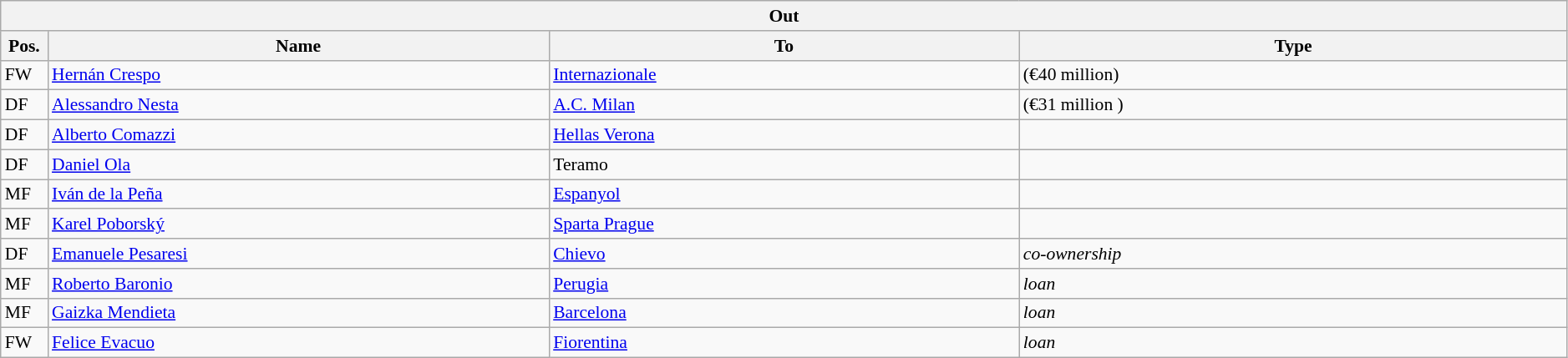<table class="wikitable" style="font-size:90%;width:99%;">
<tr>
<th colspan="4">Out</th>
</tr>
<tr>
<th width=3%>Pos.</th>
<th width=32%>Name</th>
<th width=30%>To</th>
<th width=35%>Type</th>
</tr>
<tr>
<td>FW</td>
<td><a href='#'>Hernán Crespo</a></td>
<td><a href='#'>Internazionale</a></td>
<td>(€40 million)</td>
</tr>
<tr>
<td>DF</td>
<td><a href='#'>Alessandro Nesta</a></td>
<td><a href='#'>A.C. Milan</a></td>
<td>(€31 million )</td>
</tr>
<tr>
<td>DF</td>
<td><a href='#'>Alberto Comazzi</a></td>
<td><a href='#'>Hellas Verona</a></td>
<td></td>
</tr>
<tr>
<td>DF</td>
<td><a href='#'>Daniel Ola</a></td>
<td>Teramo</td>
<td></td>
</tr>
<tr>
<td>MF</td>
<td><a href='#'>Iván de la Peña</a></td>
<td><a href='#'>Espanyol</a></td>
<td></td>
</tr>
<tr>
<td>MF</td>
<td><a href='#'>Karel Poborský</a></td>
<td><a href='#'>Sparta Prague</a></td>
<td></td>
</tr>
<tr>
<td>DF</td>
<td><a href='#'>Emanuele Pesaresi</a></td>
<td><a href='#'>Chievo</a></td>
<td><em>co-ownership</em></td>
</tr>
<tr>
<td>MF</td>
<td><a href='#'>Roberto Baronio</a></td>
<td><a href='#'>Perugia</a></td>
<td><em>loan</em></td>
</tr>
<tr>
<td>MF</td>
<td><a href='#'>Gaizka Mendieta</a></td>
<td><a href='#'>Barcelona</a></td>
<td><em>loan</em></td>
</tr>
<tr>
<td>FW</td>
<td><a href='#'>Felice Evacuo</a></td>
<td><a href='#'>Fiorentina</a></td>
<td><em>loan</em></td>
</tr>
</table>
